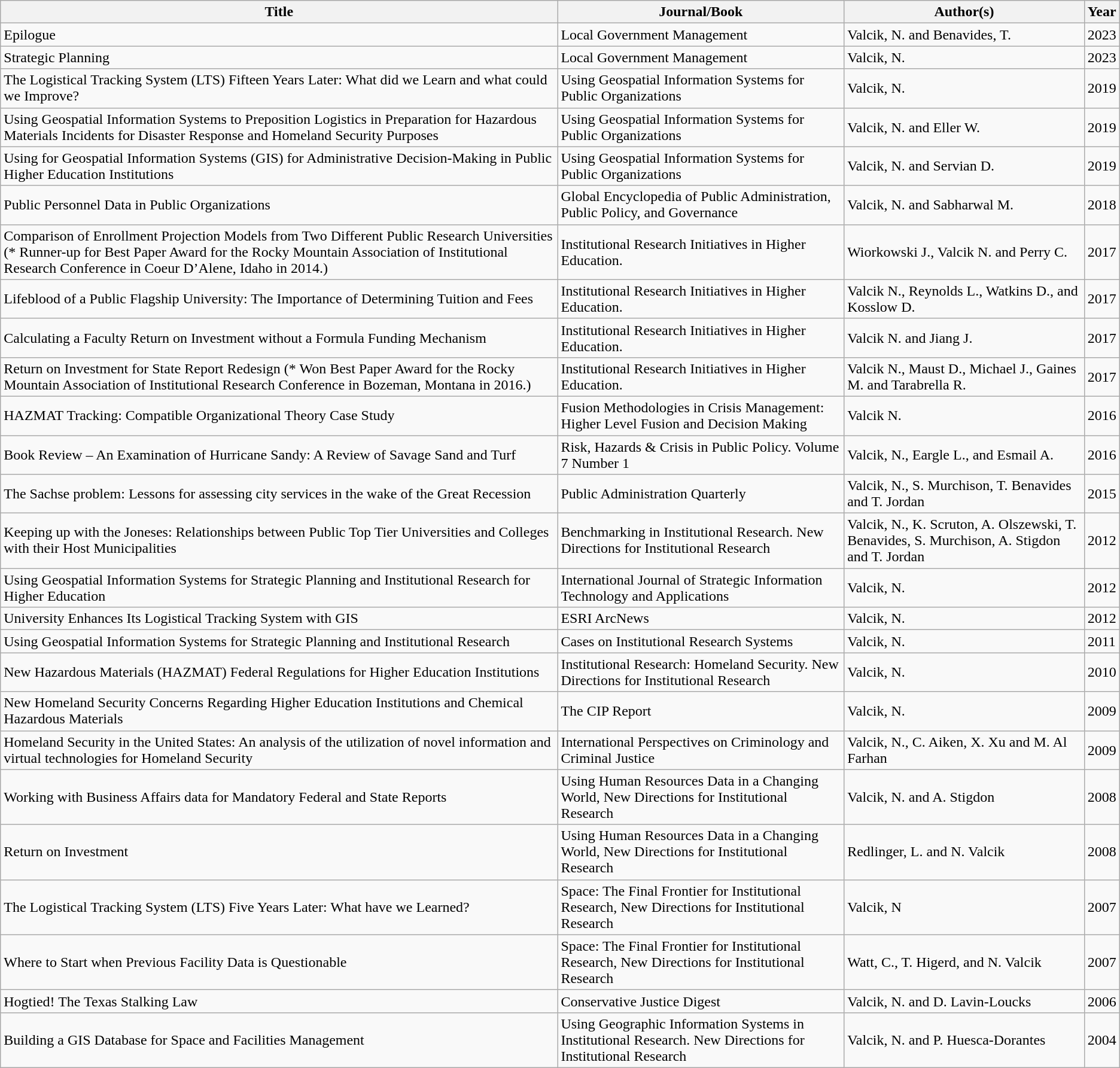<table class="wikitable">
<tr>
<th>Title</th>
<th>Journal/Book</th>
<th>Author(s)</th>
<th>Year</th>
</tr>
<tr>
<td>Epilogue</td>
<td>Local Government Management</td>
<td>Valcik, N. and Benavides, T.</td>
<td>2023</td>
</tr>
<tr>
<td>Strategic Planning</td>
<td>Local Government Management</td>
<td>Valcik, N.</td>
<td>2023</td>
</tr>
<tr>
<td>The Logistical Tracking System (LTS) Fifteen Years Later: What did we Learn and what could we Improve?</td>
<td>Using Geospatial Information Systems for Public Organizations</td>
<td>Valcik, N.</td>
<td>2019</td>
</tr>
<tr>
<td>Using Geospatial Information Systems to Preposition Logistics in Preparation for Hazardous Materials Incidents for Disaster Response and Homeland Security Purposes</td>
<td>Using Geospatial Information Systems for Public Organizations</td>
<td>Valcik, N. and Eller W.</td>
<td>2019</td>
</tr>
<tr>
<td>Using for Geospatial Information Systems (GIS) for Administrative Decision-Making in Public Higher Education Institutions</td>
<td>Using Geospatial Information Systems for Public Organizations</td>
<td>Valcik, N. and Servian D.</td>
<td>2019</td>
</tr>
<tr>
<td>Public Personnel Data in Public Organizations</td>
<td>Global Encyclopedia of Public Administration, Public Policy, and Governance</td>
<td>Valcik, N. and Sabharwal M.</td>
<td>2018</td>
</tr>
<tr>
<td>Comparison of Enrollment Projection Models from Two Different Public Research Universities (* Runner-up for Best Paper Award for the Rocky Mountain Association of Institutional Research Conference in Coeur D’Alene, Idaho in 2014.)</td>
<td>Institutional Research Initiatives in Higher Education.</td>
<td>Wiorkowski J., Valcik N. and Perry C.</td>
<td>2017</td>
</tr>
<tr>
<td>Lifeblood of a Public Flagship University: The Importance of Determining Tuition and Fees</td>
<td>Institutional Research Initiatives in Higher Education.</td>
<td>Valcik N., Reynolds L., Watkins D., and Kosslow D.</td>
<td>2017</td>
</tr>
<tr>
<td>Calculating a Faculty Return on Investment without a Formula Funding Mechanism</td>
<td>Institutional Research Initiatives in Higher Education.</td>
<td>Valcik N. and Jiang J.</td>
<td>2017</td>
</tr>
<tr>
<td>Return on Investment for State Report Redesign (* Won Best Paper Award for the Rocky Mountain Association of Institutional Research Conference in Bozeman, Montana in 2016.)</td>
<td>Institutional Research Initiatives in Higher Education.</td>
<td>Valcik N., Maust D., Michael J., Gaines M. and Tarabrella R.</td>
<td>2017</td>
</tr>
<tr>
<td>HAZMAT Tracking: Compatible Organizational Theory Case Study</td>
<td>Fusion Methodologies in Crisis Management: Higher Level Fusion and Decision Making</td>
<td>Valcik N.</td>
<td>2016</td>
</tr>
<tr>
<td>Book Review – An Examination of Hurricane Sandy: A Review of Savage Sand and Turf</td>
<td>Risk, Hazards & Crisis in Public Policy. Volume 7 Number 1</td>
<td>Valcik, N., Eargle L., and Esmail A.</td>
<td>2016</td>
</tr>
<tr>
<td>The Sachse problem: Lessons for assessing city services in the wake of the Great Recession</td>
<td>Public Administration Quarterly</td>
<td>Valcik, N., S. Murchison, T. Benavides and T. Jordan</td>
<td>2015</td>
</tr>
<tr>
<td>Keeping up with the Joneses: Relationships between Public Top Tier Universities and Colleges with their Host Municipalities</td>
<td>Benchmarking in Institutional Research. New Directions for Institutional Research</td>
<td>Valcik, N., K. Scruton, A. Olszewski, T. Benavides, S. Murchison, A. Stigdon and T. Jordan</td>
<td>2012</td>
</tr>
<tr>
<td>Using Geospatial Information Systems for Strategic Planning and Institutional Research for Higher Education</td>
<td>International Journal of Strategic Information Technology and Applications</td>
<td>Valcik, N.</td>
<td>2012</td>
</tr>
<tr>
<td>University Enhances Its Logistical Tracking System with GIS</td>
<td>ESRI ArcNews</td>
<td>Valcik, N.</td>
<td>2012</td>
</tr>
<tr>
<td>Using Geospatial Information Systems for Strategic Planning and Institutional Research</td>
<td>Cases on Institutional Research Systems</td>
<td>Valcik, N.</td>
<td>2011</td>
</tr>
<tr>
<td>New Hazardous Materials (HAZMAT) Federal Regulations for Higher Education Institutions</td>
<td>Institutional Research: Homeland Security. New Directions for Institutional Research</td>
<td>Valcik, N.</td>
<td>2010</td>
</tr>
<tr>
<td>New Homeland Security Concerns Regarding Higher Education Institutions and Chemical Hazardous Materials</td>
<td>The CIP Report</td>
<td>Valcik, N.</td>
<td>2009</td>
</tr>
<tr>
<td>Homeland Security in the United States: An analysis of the utilization of novel information and virtual technologies for Homeland Security</td>
<td>International Perspectives on Criminology and Criminal Justice</td>
<td>Valcik, N., C. Aiken, X. Xu and M. Al Farhan</td>
<td>2009</td>
</tr>
<tr>
<td>Working with Business Affairs data for Mandatory Federal and State Reports</td>
<td>Using Human Resources Data in a Changing World, New Directions for Institutional Research</td>
<td>Valcik, N. and A. Stigdon</td>
<td>2008</td>
</tr>
<tr>
<td>Return on Investment</td>
<td>Using Human Resources Data in a Changing World, New Directions for Institutional Research</td>
<td>Redlinger, L. and N. Valcik</td>
<td>2008</td>
</tr>
<tr>
<td>The Logistical Tracking System (LTS) Five Years Later: What have we Learned?</td>
<td>Space: The Final Frontier for Institutional Research, New Directions for Institutional Research</td>
<td>Valcik, N</td>
<td>2007</td>
</tr>
<tr>
<td>Where to Start when Previous Facility Data is Questionable</td>
<td>Space: The Final Frontier for Institutional Research, New Directions for Institutional Research</td>
<td>Watt, C., T. Higerd, and N. Valcik</td>
<td>2007</td>
</tr>
<tr>
<td>Hogtied! The Texas Stalking Law</td>
<td>Conservative Justice Digest</td>
<td>Valcik, N. and D. Lavin-Loucks</td>
<td>2006</td>
</tr>
<tr>
<td>Building a GIS Database for Space and Facilities Management</td>
<td>Using Geographic Information Systems in Institutional Research. New Directions for Institutional Research</td>
<td>Valcik, N. and P. Huesca-Dorantes</td>
<td>2004</td>
</tr>
</table>
